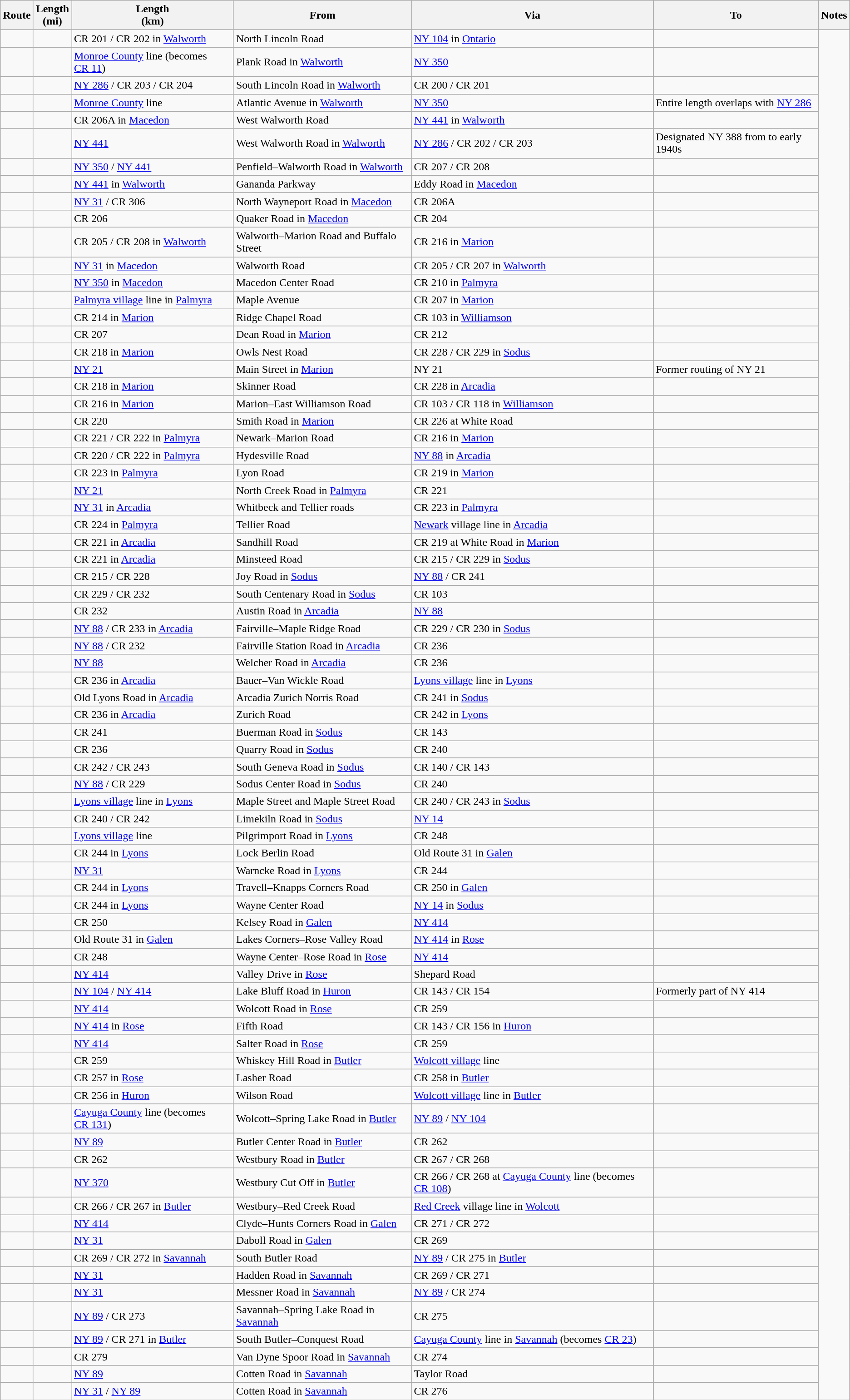<table class="wikitable sortable">
<tr>
<th>Route</th>
<th>Length<br>(mi)</th>
<th>Length<br>(km)</th>
<th class="unsortable">From</th>
<th class="unsortable">Via</th>
<th class="unsortable">To</th>
<th class="unsortable">Notes</th>
</tr>
<tr>
<td id="200"></td>
<td></td>
<td>CR 201 / CR 202 in <a href='#'>Walworth</a></td>
<td>North Lincoln Road</td>
<td><a href='#'>NY&nbsp;104</a> in <a href='#'>Ontario</a></td>
<td></td>
</tr>
<tr>
<td id="201"></td>
<td></td>
<td><a href='#'>Monroe County</a> line (becomes <a href='#'>CR 11</a>)</td>
<td>Plank Road in <a href='#'>Walworth</a></td>
<td><a href='#'>NY&nbsp;350</a></td>
<td></td>
</tr>
<tr>
<td id="202"></td>
<td></td>
<td><a href='#'>NY&nbsp;286</a> / CR 203 / CR 204</td>
<td>South Lincoln Road in <a href='#'>Walworth</a></td>
<td>CR 200 / CR 201</td>
<td></td>
</tr>
<tr>
<td id="203"></td>
<td></td>
<td><a href='#'>Monroe County</a> line</td>
<td>Atlantic Avenue in <a href='#'>Walworth</a></td>
<td><a href='#'>NY&nbsp;350</a></td>
<td>Entire length overlaps with <a href='#'>NY&nbsp;286</a></td>
</tr>
<tr>
<td id="204-1"></td>
<td></td>
<td>CR 206A in <a href='#'>Macedon</a></td>
<td>West Walworth Road</td>
<td><a href='#'>NY&nbsp;441</a> in <a href='#'>Walworth</a></td>
<td></td>
</tr>
<tr>
<td id="204-2"></td>
<td></td>
<td><a href='#'>NY&nbsp;441</a></td>
<td>West Walworth Road in <a href='#'>Walworth</a></td>
<td><a href='#'>NY&nbsp;286</a> / CR 202 / CR 203</td>
<td>Designated NY 388 from  to early 1940s</td>
</tr>
<tr>
<td id="205"></td>
<td></td>
<td><a href='#'>NY&nbsp;350</a> / <a href='#'>NY&nbsp;441</a></td>
<td>Penfield–Walworth Road in <a href='#'>Walworth</a></td>
<td>CR 207 / CR 208</td>
<td></td>
</tr>
<tr>
<td id="205A"></td>
<td></td>
<td><a href='#'>NY&nbsp;441</a> in <a href='#'>Walworth</a></td>
<td>Gananda Parkway</td>
<td>Eddy Road in <a href='#'>Macedon</a></td>
<td></td>
</tr>
<tr>
<td id="206"></td>
<td></td>
<td><a href='#'>NY&nbsp;31</a> / CR 306</td>
<td>North Wayneport Road in <a href='#'>Macedon</a></td>
<td>CR 206A</td>
<td></td>
</tr>
<tr>
<td id="206A"></td>
<td></td>
<td>CR 206</td>
<td>Quaker Road in <a href='#'>Macedon</a></td>
<td>CR 204</td>
<td></td>
</tr>
<tr>
<td id="207"></td>
<td></td>
<td>CR 205 / CR 208 in <a href='#'>Walworth</a></td>
<td>Walworth–Marion Road and Buffalo Street</td>
<td>CR 216 in <a href='#'>Marion</a></td>
<td></td>
</tr>
<tr>
<td id="208"></td>
<td></td>
<td><a href='#'>NY&nbsp;31</a> in <a href='#'>Macedon</a></td>
<td>Walworth Road</td>
<td>CR 205 / CR 207 in <a href='#'>Walworth</a></td>
<td></td>
</tr>
<tr>
<td id="209"></td>
<td></td>
<td><a href='#'>NY&nbsp;350</a> in <a href='#'>Macedon</a></td>
<td>Macedon Center Road</td>
<td>CR 210 in <a href='#'>Palmyra</a></td>
<td></td>
</tr>
<tr>
<td id="210"></td>
<td></td>
<td><a href='#'>Palmyra village</a> line in <a href='#'>Palmyra</a></td>
<td>Maple Avenue</td>
<td>CR 207 in <a href='#'>Marion</a></td>
<td></td>
</tr>
<tr>
<td id="212"></td>
<td></td>
<td>CR 214 in <a href='#'>Marion</a></td>
<td>Ridge Chapel Road</td>
<td>CR 103 in <a href='#'>Williamson</a></td>
<td></td>
</tr>
<tr>
<td id="214"></td>
<td></td>
<td>CR 207</td>
<td>Dean Road in <a href='#'>Marion</a></td>
<td>CR 212</td>
<td></td>
</tr>
<tr>
<td id="215"></td>
<td></td>
<td>CR 218 in <a href='#'>Marion</a></td>
<td>Owls Nest Road</td>
<td>CR 228 / CR 229 in <a href='#'>Sodus</a></td>
<td></td>
</tr>
<tr>
<td id="216"></td>
<td></td>
<td><a href='#'>NY&nbsp;21</a></td>
<td>Main Street in <a href='#'>Marion</a></td>
<td>NY 21</td>
<td>Former routing of NY 21</td>
</tr>
<tr>
<td id="217"></td>
<td></td>
<td>CR 218 in <a href='#'>Marion</a></td>
<td>Skinner Road</td>
<td>CR 228 in <a href='#'>Arcadia</a></td>
<td></td>
</tr>
<tr>
<td id="218"></td>
<td></td>
<td>CR 216 in <a href='#'>Marion</a></td>
<td>Marion–East Williamson Road</td>
<td>CR 103 / CR 118 in <a href='#'>Williamson</a></td>
<td></td>
</tr>
<tr>
<td id="219"></td>
<td></td>
<td>CR 220</td>
<td>Smith Road in <a href='#'>Marion</a></td>
<td>CR 226 at White Road</td>
<td></td>
</tr>
<tr>
<td id="220"></td>
<td></td>
<td>CR 221 / CR 222 in <a href='#'>Palmyra</a></td>
<td>Newark–Marion Road</td>
<td>CR 216 in <a href='#'>Marion</a></td>
<td></td>
</tr>
<tr>
<td id="221"></td>
<td></td>
<td>CR 220 / CR 222 in <a href='#'>Palmyra</a></td>
<td>Hydesville Road</td>
<td><a href='#'>NY&nbsp;88</a> in <a href='#'>Arcadia</a></td>
<td></td>
</tr>
<tr>
<td id="222"></td>
<td></td>
<td>CR 223 in <a href='#'>Palmyra</a></td>
<td>Lyon Road</td>
<td>CR 219 in <a href='#'>Marion</a></td>
<td></td>
</tr>
<tr>
<td id="223"></td>
<td></td>
<td><a href='#'>NY&nbsp;21</a></td>
<td>North Creek Road in <a href='#'>Palmyra</a></td>
<td>CR 221</td>
<td></td>
</tr>
<tr>
<td id="224"></td>
<td></td>
<td><a href='#'>NY&nbsp;31</a> in <a href='#'>Arcadia</a></td>
<td>Whitbeck and Tellier roads</td>
<td>CR 223 in <a href='#'>Palmyra</a></td>
<td></td>
</tr>
<tr>
<td id="225"></td>
<td></td>
<td>CR 224 in <a href='#'>Palmyra</a></td>
<td>Tellier Road</td>
<td><a href='#'>Newark</a> village line in <a href='#'>Arcadia</a></td>
<td></td>
</tr>
<tr>
<td id="226"></td>
<td></td>
<td>CR 221 in <a href='#'>Arcadia</a></td>
<td>Sandhill Road</td>
<td>CR 219 at White Road in <a href='#'>Marion</a></td>
<td></td>
</tr>
<tr>
<td id="228"></td>
<td></td>
<td>CR 221 in <a href='#'>Arcadia</a></td>
<td>Minsteed Road</td>
<td>CR 215 / CR 229 in <a href='#'>Sodus</a></td>
<td></td>
</tr>
<tr>
<td id="229"></td>
<td></td>
<td>CR 215 / CR 228</td>
<td>Joy Road in <a href='#'>Sodus</a></td>
<td><a href='#'>NY&nbsp;88</a> / CR 241</td>
<td></td>
</tr>
<tr>
<td id="230"></td>
<td></td>
<td>CR 229 / CR 232</td>
<td>South Centenary Road in <a href='#'>Sodus</a></td>
<td>CR 103</td>
<td></td>
</tr>
<tr>
<td id="231"></td>
<td></td>
<td>CR 232</td>
<td>Austin Road in <a href='#'>Arcadia</a></td>
<td><a href='#'>NY&nbsp;88</a></td>
<td></td>
</tr>
<tr>
<td id="232"></td>
<td></td>
<td><a href='#'>NY&nbsp;88</a> / CR 233 in <a href='#'>Arcadia</a></td>
<td>Fairville–Maple Ridge Road</td>
<td>CR 229 / CR 230 in <a href='#'>Sodus</a></td>
<td></td>
</tr>
<tr>
<td id="233"></td>
<td></td>
<td><a href='#'>NY&nbsp;88</a> / CR 232</td>
<td>Fairville Station Road in <a href='#'>Arcadia</a></td>
<td>CR 236</td>
<td></td>
</tr>
<tr>
<td id="234"></td>
<td></td>
<td><a href='#'>NY&nbsp;88</a></td>
<td>Welcher Road in <a href='#'>Arcadia</a></td>
<td>CR 236</td>
<td></td>
</tr>
<tr>
<td id="235"></td>
<td></td>
<td>CR 236 in <a href='#'>Arcadia</a></td>
<td>Bauer–Van Wickle Road</td>
<td><a href='#'>Lyons village</a> line in <a href='#'>Lyons</a></td>
<td></td>
</tr>
<tr>
<td id="236"></td>
<td></td>
<td>Old Lyons Road in <a href='#'>Arcadia</a></td>
<td>Arcadia Zurich Norris Road</td>
<td>CR 241 in <a href='#'>Sodus</a></td>
<td></td>
</tr>
<tr>
<td id="237"></td>
<td></td>
<td>CR 236 in <a href='#'>Arcadia</a></td>
<td>Zurich Road</td>
<td>CR 242 in <a href='#'>Lyons</a></td>
<td></td>
</tr>
<tr>
<td id="238"></td>
<td></td>
<td>CR 241</td>
<td>Buerman Road in <a href='#'>Sodus</a></td>
<td>CR 143</td>
<td></td>
</tr>
<tr>
<td id="239"></td>
<td></td>
<td>CR 236</td>
<td>Quarry Road in <a href='#'>Sodus</a></td>
<td>CR 240</td>
<td></td>
</tr>
<tr>
<td id="240"></td>
<td></td>
<td>CR 242 / CR 243</td>
<td>South Geneva Road in <a href='#'>Sodus</a></td>
<td>CR 140 / CR 143</td>
<td></td>
</tr>
<tr>
<td id="241"></td>
<td></td>
<td><a href='#'>NY&nbsp;88</a> / CR 229</td>
<td>Sodus Center Road in <a href='#'>Sodus</a></td>
<td>CR 240</td>
<td></td>
</tr>
<tr>
<td id="242"></td>
<td></td>
<td><a href='#'>Lyons village</a> line in <a href='#'>Lyons</a></td>
<td>Maple Street and Maple Street Road</td>
<td>CR 240 / CR 243 in <a href='#'>Sodus</a></td>
<td></td>
</tr>
<tr>
<td id="243"></td>
<td></td>
<td>CR 240 / CR 242</td>
<td>Limekiln Road in <a href='#'>Sodus</a></td>
<td><a href='#'>NY&nbsp;14</a></td>
<td></td>
</tr>
<tr>
<td id="244"></td>
<td></td>
<td><a href='#'>Lyons village</a> line</td>
<td>Pilgrimport Road in <a href='#'>Lyons</a></td>
<td>CR 248</td>
<td></td>
</tr>
<tr>
<td id="245"></td>
<td></td>
<td>CR 244 in <a href='#'>Lyons</a></td>
<td>Lock Berlin Road</td>
<td>Old Route 31 in <a href='#'>Galen</a></td>
<td></td>
</tr>
<tr>
<td id="246"></td>
<td></td>
<td><a href='#'>NY&nbsp;31</a></td>
<td>Warncke Road in <a href='#'>Lyons</a></td>
<td>CR 244</td>
<td></td>
</tr>
<tr>
<td id="247"></td>
<td></td>
<td>CR 244 in <a href='#'>Lyons</a></td>
<td>Travell–Knapps Corners Road</td>
<td>CR 250 in <a href='#'>Galen</a></td>
<td></td>
</tr>
<tr>
<td id="248"></td>
<td></td>
<td>CR 244 in <a href='#'>Lyons</a></td>
<td>Wayne Center Road</td>
<td><a href='#'>NY&nbsp;14</a> in <a href='#'>Sodus</a></td>
<td></td>
</tr>
<tr>
<td id="249"></td>
<td></td>
<td>CR 250</td>
<td>Kelsey Road in <a href='#'>Galen</a></td>
<td><a href='#'>NY&nbsp;414</a></td>
<td></td>
</tr>
<tr>
<td id="250"></td>
<td></td>
<td>Old Route 31 in <a href='#'>Galen</a></td>
<td>Lakes Corners–Rose Valley Road</td>
<td><a href='#'>NY&nbsp;414</a> in <a href='#'>Rose</a></td>
<td></td>
</tr>
<tr>
<td id="251"></td>
<td></td>
<td>CR 248</td>
<td>Wayne Center–Rose Road in <a href='#'>Rose</a></td>
<td><a href='#'>NY&nbsp;414</a></td>
<td></td>
</tr>
<tr>
<td id="253"></td>
<td></td>
<td><a href='#'>NY&nbsp;414</a></td>
<td>Valley Drive in <a href='#'>Rose</a></td>
<td>Shepard Road</td>
<td></td>
</tr>
<tr>
<td id="254"></td>
<td></td>
<td><a href='#'>NY&nbsp;104</a> / <a href='#'>NY&nbsp;414</a></td>
<td>Lake Bluff Road in <a href='#'>Huron</a></td>
<td>CR 143 / CR 154</td>
<td>Formerly part of NY 414</td>
</tr>
<tr>
<td id="255"></td>
<td></td>
<td><a href='#'>NY&nbsp;414</a></td>
<td>Wolcott Road in <a href='#'>Rose</a></td>
<td>CR 259</td>
<td></td>
</tr>
<tr>
<td id="256"></td>
<td></td>
<td><a href='#'>NY&nbsp;414</a> in <a href='#'>Rose</a></td>
<td>Fifth Road</td>
<td>CR 143 / CR 156 in <a href='#'>Huron</a></td>
<td></td>
</tr>
<tr>
<td id="257"></td>
<td></td>
<td><a href='#'>NY&nbsp;414</a></td>
<td>Salter Road in <a href='#'>Rose</a></td>
<td>CR 259</td>
<td></td>
</tr>
<tr>
<td id="258"></td>
<td></td>
<td>CR 259</td>
<td>Whiskey Hill Road in <a href='#'>Butler</a></td>
<td><a href='#'>Wolcott village</a> line</td>
<td></td>
</tr>
<tr>
<td id="259"></td>
<td></td>
<td>CR 257 in <a href='#'>Rose</a></td>
<td>Lasher Road</td>
<td>CR 258 in <a href='#'>Butler</a></td>
<td></td>
</tr>
<tr>
<td id="261"></td>
<td></td>
<td>CR 256 in <a href='#'>Huron</a></td>
<td>Wilson Road</td>
<td><a href='#'>Wolcott village</a> line in <a href='#'>Butler</a></td>
<td></td>
</tr>
<tr>
<td id="262"></td>
<td></td>
<td><a href='#'>Cayuga County</a> line (becomes <a href='#'>CR 131</a>)</td>
<td>Wolcott–Spring Lake Road in <a href='#'>Butler</a></td>
<td><a href='#'>NY&nbsp;89</a> / <a href='#'>NY&nbsp;104</a></td>
<td></td>
</tr>
<tr>
<td id="264"></td>
<td></td>
<td><a href='#'>NY&nbsp;89</a></td>
<td>Butler Center Road in <a href='#'>Butler</a></td>
<td>CR 262</td>
<td></td>
</tr>
<tr>
<td id="266"></td>
<td></td>
<td>CR 262</td>
<td>Westbury Road in <a href='#'>Butler</a></td>
<td>CR 267 / CR 268</td>
<td></td>
</tr>
<tr>
<td id="267"></td>
<td></td>
<td><a href='#'>NY&nbsp;370</a></td>
<td>Westbury Cut Off in <a href='#'>Butler</a></td>
<td>CR 266 / CR 268 at <a href='#'>Cayuga County</a> line (becomes <a href='#'>CR 108</a>)</td>
<td></td>
</tr>
<tr>
<td id="268"></td>
<td></td>
<td>CR 266 / CR 267 in <a href='#'>Butler</a></td>
<td>Westbury–Red Creek Road</td>
<td><a href='#'>Red Creek</a> village line in <a href='#'>Wolcott</a></td>
<td></td>
</tr>
<tr>
<td id="269"></td>
<td></td>
<td><a href='#'>NY&nbsp;414</a></td>
<td>Clyde–Hunts Corners Road in <a href='#'>Galen</a></td>
<td>CR 271 / CR 272</td>
<td></td>
</tr>
<tr>
<td id="270"></td>
<td></td>
<td><a href='#'>NY&nbsp;31</a></td>
<td>Daboll Road in <a href='#'>Galen</a></td>
<td>CR 269</td>
<td></td>
</tr>
<tr>
<td id="271"></td>
<td></td>
<td>CR 269 / CR 272 in <a href='#'>Savannah</a></td>
<td>South Butler Road</td>
<td><a href='#'>NY&nbsp;89</a> / CR 275 in <a href='#'>Butler</a></td>
<td></td>
</tr>
<tr>
<td id="272"></td>
<td></td>
<td><a href='#'>NY&nbsp;31</a></td>
<td>Hadden Road in <a href='#'>Savannah</a></td>
<td>CR 269 / CR 271</td>
<td></td>
</tr>
<tr>
<td id="273"></td>
<td></td>
<td><a href='#'>NY&nbsp;31</a></td>
<td>Messner Road in <a href='#'>Savannah</a></td>
<td><a href='#'>NY&nbsp;89</a> / CR 274</td>
<td></td>
</tr>
<tr>
<td id="274"></td>
<td></td>
<td><a href='#'>NY&nbsp;89</a> / CR 273</td>
<td>Savannah–Spring Lake Road in <a href='#'>Savannah</a></td>
<td>CR 275</td>
<td></td>
</tr>
<tr>
<td id="275"></td>
<td></td>
<td><a href='#'>NY&nbsp;89</a> / CR 271 in <a href='#'>Butler</a></td>
<td>South Butler–Conquest Road</td>
<td><a href='#'>Cayuga County</a> line in <a href='#'>Savannah</a> (becomes <a href='#'>CR 23</a>)</td>
<td></td>
</tr>
<tr>
<td id="276"></td>
<td></td>
<td>CR 279</td>
<td>Van Dyne Spoor Road in <a href='#'>Savannah</a></td>
<td>CR 274</td>
<td></td>
</tr>
<tr>
<td id="277"></td>
<td></td>
<td><a href='#'>NY&nbsp;89</a></td>
<td>Cotten Road in <a href='#'>Savannah</a></td>
<td>Taylor Road</td>
<td></td>
</tr>
<tr>
<td id="279"></td>
<td></td>
<td><a href='#'>NY&nbsp;31</a> / <a href='#'>NY&nbsp;89</a></td>
<td>Cotten Road in <a href='#'>Savannah</a></td>
<td>CR 276</td>
<td></td>
</tr>
</table>
